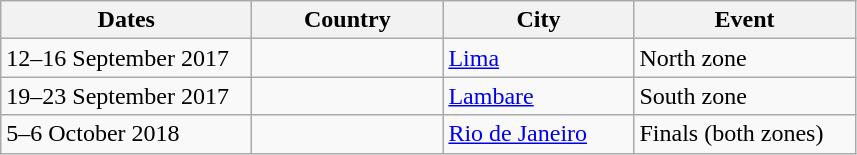<table class="wikitable">
<tr>
<th width="160">Dates</th>
<th width="120">Country</th>
<th width="120">City</th>
<th width="140">Event</th>
</tr>
<tr>
<td>12–16 September 2017</td>
<td></td>
<td><a href='#'>Lima</a></td>
<td>North zone</td>
</tr>
<tr>
<td>19–23 September 2017</td>
<td></td>
<td><a href='#'>Lambare</a></td>
<td>South zone</td>
</tr>
<tr>
<td>5–6 October 2018</td>
<td></td>
<td><a href='#'>Rio de Janeiro</a></td>
<td>Finals (both zones)</td>
</tr>
</table>
